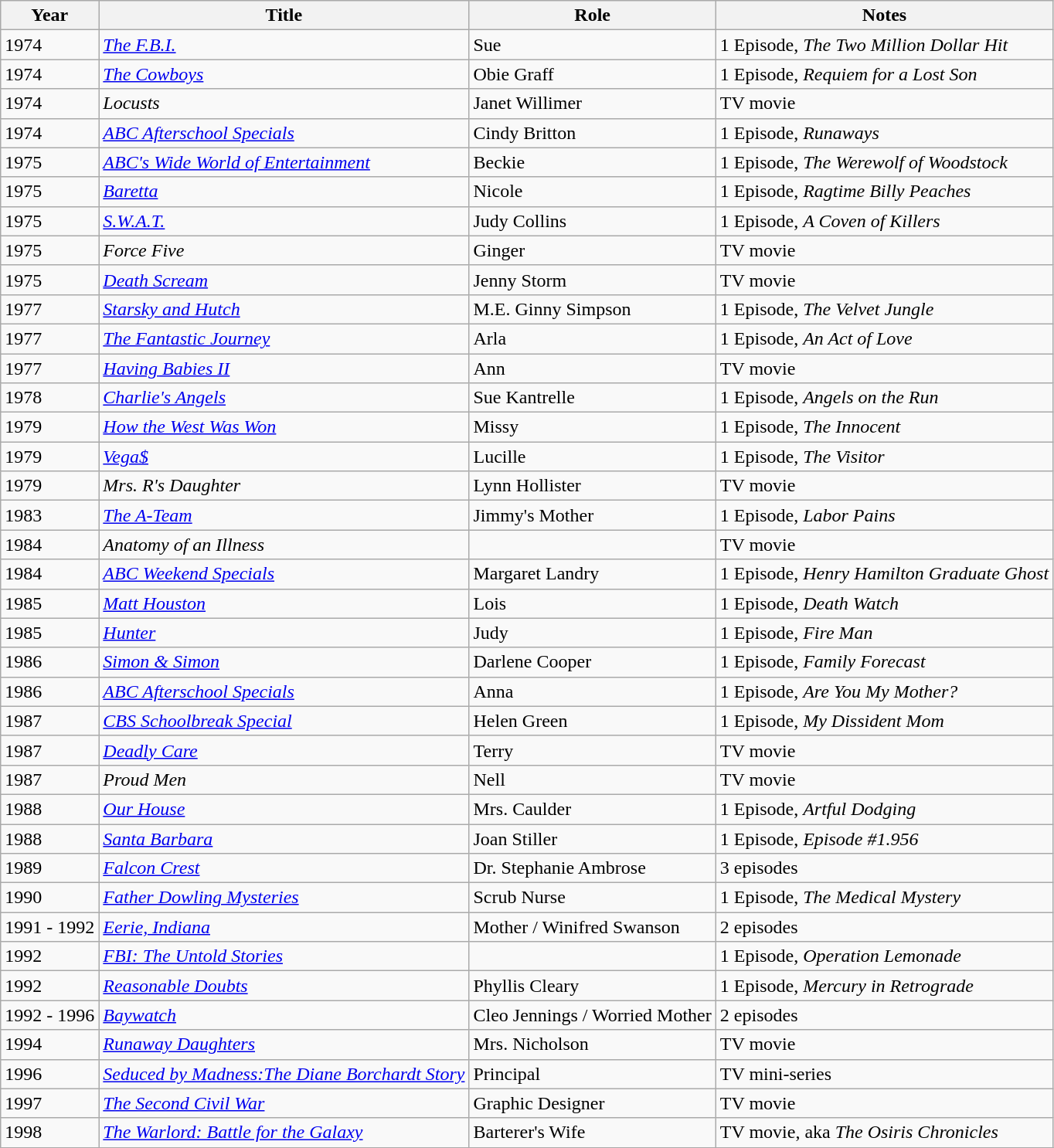<table class="wikitable sortable">
<tr>
<th>Year</th>
<th>Title</th>
<th>Role</th>
<th class="unsortable">Notes</th>
</tr>
<tr>
<td>1974</td>
<td><em><a href='#'>The F.B.I.</a></em></td>
<td>Sue</td>
<td>1 Episode, <em>The Two Million Dollar Hit</em></td>
</tr>
<tr>
<td>1974</td>
<td><em><a href='#'>The Cowboys</a></em></td>
<td>Obie Graff</td>
<td>1 Episode, <em>Requiem for a Lost Son</em></td>
</tr>
<tr>
<td>1974</td>
<td><em>Locusts</em></td>
<td>Janet Willimer</td>
<td>TV movie</td>
</tr>
<tr>
<td>1974</td>
<td><em><a href='#'>ABC Afterschool Specials</a></em></td>
<td>Cindy Britton</td>
<td>1 Episode, <em>Runaways</em></td>
</tr>
<tr>
<td>1975</td>
<td><em><a href='#'>ABC's Wide World of Entertainment</a></em></td>
<td>Beckie</td>
<td>1 Episode, <em>The Werewolf of Woodstock</em></td>
</tr>
<tr>
<td>1975</td>
<td><em><a href='#'>Baretta</a></em></td>
<td>Nicole</td>
<td>1 Episode, <em>Ragtime Billy Peaches</em></td>
</tr>
<tr>
<td>1975</td>
<td><em><a href='#'>S.W.A.T.</a></em></td>
<td>Judy Collins</td>
<td>1 Episode, <em>A Coven of Killers</em></td>
</tr>
<tr>
<td>1975</td>
<td><em>Force Five</em></td>
<td>Ginger</td>
<td>TV movie</td>
</tr>
<tr>
<td>1975</td>
<td><em><a href='#'>Death Scream</a></em></td>
<td>Jenny Storm</td>
<td>TV movie</td>
</tr>
<tr>
<td>1977</td>
<td><em><a href='#'>Starsky and Hutch</a></em></td>
<td>M.E. Ginny Simpson</td>
<td>1 Episode, <em>The Velvet Jungle</em></td>
</tr>
<tr>
<td>1977</td>
<td><em><a href='#'>The Fantastic Journey</a></em></td>
<td>Arla</td>
<td>1 Episode, <em>An Act of Love</em></td>
</tr>
<tr>
<td>1977</td>
<td><em><a href='#'>Having Babies II</a></em></td>
<td>Ann</td>
<td>TV movie</td>
</tr>
<tr>
<td>1978</td>
<td><em><a href='#'>Charlie's Angels</a></em></td>
<td>Sue Kantrelle</td>
<td>1 Episode, <em>Angels on the Run</em></td>
</tr>
<tr>
<td>1979</td>
<td><em><a href='#'>How the West Was Won</a></em></td>
<td>Missy</td>
<td>1 Episode, <em>The Innocent</em></td>
</tr>
<tr>
<td>1979</td>
<td><em><a href='#'>Vega$</a></em></td>
<td>Lucille</td>
<td>1 Episode, <em>The Visitor</em></td>
</tr>
<tr>
<td>1979</td>
<td><em>Mrs. R's Daughter</em></td>
<td>Lynn Hollister</td>
<td>TV movie</td>
</tr>
<tr>
<td>1983</td>
<td><em><a href='#'>The A-Team</a></em></td>
<td>Jimmy's Mother</td>
<td>1 Episode, <em>Labor Pains</em></td>
</tr>
<tr>
<td>1984</td>
<td><em>Anatomy of an Illness</em></td>
<td></td>
<td>TV movie</td>
</tr>
<tr>
<td>1984</td>
<td><em><a href='#'>ABC Weekend Specials</a></em></td>
<td>Margaret Landry</td>
<td>1 Episode, <em>Henry Hamilton Graduate Ghost</em></td>
</tr>
<tr>
<td>1985</td>
<td><em><a href='#'>Matt Houston</a></em></td>
<td>Lois</td>
<td>1 Episode, <em>Death Watch</em></td>
</tr>
<tr>
<td>1985</td>
<td><em><a href='#'>Hunter</a></em></td>
<td>Judy</td>
<td>1 Episode, <em>Fire Man</em></td>
</tr>
<tr>
<td>1986</td>
<td><em><a href='#'>Simon & Simon</a></em></td>
<td>Darlene Cooper</td>
<td>1 Episode, <em>Family Forecast</em></td>
</tr>
<tr>
<td>1986</td>
<td><em><a href='#'>ABC Afterschool Specials</a></em></td>
<td>Anna</td>
<td>1 Episode, <em>Are You My Mother?</em></td>
</tr>
<tr>
<td>1987</td>
<td><em><a href='#'>CBS Schoolbreak Special</a></em></td>
<td>Helen Green</td>
<td>1 Episode, <em>My Dissident Mom</em></td>
</tr>
<tr>
<td>1987</td>
<td><em><a href='#'>Deadly Care</a></em></td>
<td>Terry</td>
<td>TV movie</td>
</tr>
<tr>
<td>1987</td>
<td><em>Proud Men</em></td>
<td>Nell</td>
<td>TV movie</td>
</tr>
<tr>
<td>1988</td>
<td><em><a href='#'>Our House</a></em></td>
<td>Mrs. Caulder</td>
<td>1 Episode, <em>Artful Dodging</em></td>
</tr>
<tr>
<td>1988</td>
<td><em><a href='#'>Santa Barbara</a></em></td>
<td>Joan Stiller</td>
<td>1 Episode, <em>Episode #1.956</em></td>
</tr>
<tr>
<td>1989</td>
<td><em><a href='#'>Falcon Crest</a></em></td>
<td>Dr. Stephanie Ambrose</td>
<td>3 episodes</td>
</tr>
<tr>
<td>1990</td>
<td><em><a href='#'>Father Dowling Mysteries</a></em></td>
<td>Scrub Nurse</td>
<td>1 Episode, <em>The Medical Mystery</em></td>
</tr>
<tr>
<td>1991 - 1992</td>
<td><em><a href='#'>Eerie, Indiana</a></em></td>
<td>Mother / Winifred Swanson</td>
<td>2 episodes</td>
</tr>
<tr>
<td>1992</td>
<td><em><a href='#'>FBI: The Untold Stories</a></em></td>
<td></td>
<td>1 Episode, <em>Operation Lemonade</em></td>
</tr>
<tr>
<td>1992</td>
<td><em><a href='#'>Reasonable Doubts</a></em></td>
<td>Phyllis Cleary</td>
<td>1 Episode, <em>Mercury in Retrograde</em></td>
</tr>
<tr>
<td>1992 - 1996</td>
<td><em><a href='#'>Baywatch</a></em></td>
<td>Cleo Jennings / Worried Mother</td>
<td>2 episodes</td>
</tr>
<tr>
<td>1994</td>
<td><em><a href='#'>Runaway Daughters</a></em></td>
<td>Mrs. Nicholson</td>
<td>TV movie</td>
</tr>
<tr>
<td>1996</td>
<td><em><a href='#'>Seduced by Madness:The Diane Borchardt Story</a></em></td>
<td>Principal</td>
<td>TV mini-series</td>
</tr>
<tr>
<td>1997</td>
<td><em><a href='#'>The Second Civil War</a></em></td>
<td>Graphic Designer</td>
<td>TV movie</td>
</tr>
<tr>
<td>1998</td>
<td><em><a href='#'>The Warlord: Battle for the Galaxy</a></em></td>
<td>Barterer's Wife</td>
<td>TV movie, aka <em>The Osiris Chronicles</em></td>
</tr>
<tr>
</tr>
</table>
